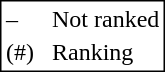<table style="border:1px solid black;">
<tr>
<td>–</td>
<td> </td>
<td>Not ranked</td>
</tr>
<tr>
<td>(#)</td>
<td> </td>
<td>Ranking</td>
</tr>
</table>
